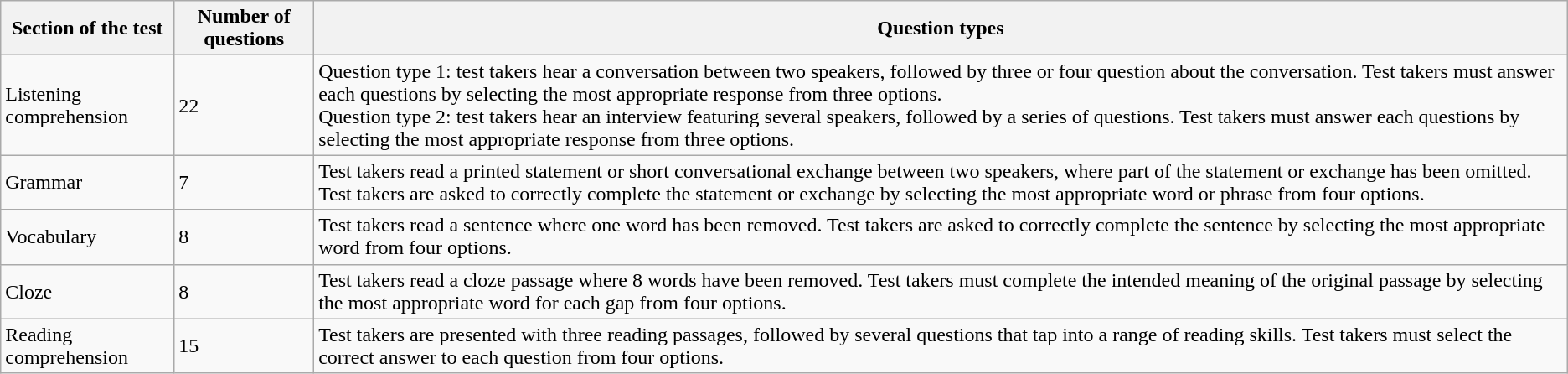<table class="wikitable">
<tr>
<th>Section of the test</th>
<th>Number of questions</th>
<th>Question types</th>
</tr>
<tr>
<td>Listening comprehension</td>
<td>22</td>
<td>Question type 1: test takers hear a conversation between two speakers, followed by three or four question about the conversation. Test takers must answer each questions by selecting the most appropriate response from three options.<br>Question type 2: test takers hear an interview featuring several speakers, followed by a series of questions. Test takers must answer each questions by selecting the most appropriate response from three options.</td>
</tr>
<tr>
<td>Grammar</td>
<td>7</td>
<td>Test takers read a printed statement or short conversational exchange between two speakers, where part of the statement or exchange has been omitted. Test takers are asked to correctly complete the statement or exchange by selecting the most appropriate word or phrase from four options.</td>
</tr>
<tr>
<td>Vocabulary</td>
<td>8</td>
<td>Test takers read a sentence where one word has been removed. Test takers are asked to correctly complete the sentence by selecting the most appropriate word from four options.</td>
</tr>
<tr>
<td>Cloze</td>
<td>8</td>
<td>Test takers read a cloze passage where 8 words have been removed. Test takers must complete the intended meaning of the original passage by selecting the most appropriate word for each gap from four options.</td>
</tr>
<tr>
<td>Reading comprehension</td>
<td>15</td>
<td>Test takers are presented with three reading passages, followed by several questions that tap into a range of reading skills. Test takers must select the correct answer to each question from four options.</td>
</tr>
</table>
